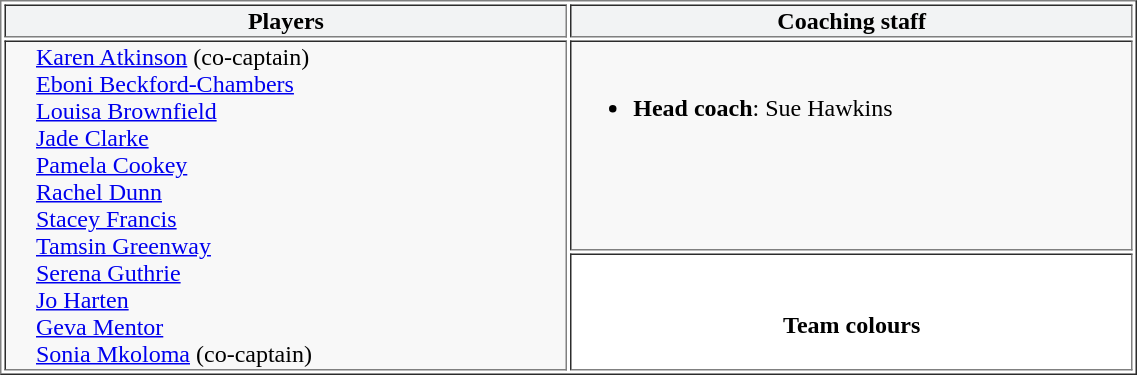<table width=60% border=1>
<tr align=center bgcolor=#F2F3F4>
<td width=30%><strong>Players</strong></td>
<td width=30%><strong>Coaching staff</strong></td>
</tr>
<tr valign=top>
<td rowspan=2 style=padding-left:20px bgcolor=#F8F8F8><a href='#'>Karen Atkinson</a> <span>(co-captain)</span><br><a href='#'>Eboni Beckford-Chambers</a><br><a href='#'>Louisa Brownfield</a><br><a href='#'>Jade Clarke</a><br><a href='#'>Pamela Cookey</a><br><a href='#'>Rachel Dunn</a><br><a href='#'>Stacey Francis</a><br><a href='#'>Tamsin Greenway</a><br><a href='#'>Serena Guthrie</a><br><a href='#'>Jo Harten</a><br><a href='#'>Geva Mentor</a><br><a href='#'>Sonia Mkoloma</a> <span>(co-captain)</span></td>
<td bgcolor=#F8F8F8><br><ul><li><strong>Head coach</strong>:  Sue Hawkins</li></ul></td>
</tr>
<tr valign=center>
<td bgcolor=white><br><table align=center cellspacing=0 cellpadding=0>
<tr>
<td bgcolor=white></td>
</tr>
<tr>
<td bgcolor=red></td>
</tr>
<tr>
<td align=center><strong>Team colours</strong></td>
</tr>
</table>
</td>
</tr>
</table>
